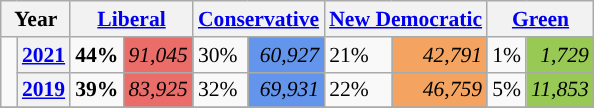<table class="wikitable" style="width:400; font-size:90%; margin-left:1em;">
<tr>
<th colspan="2" scope="col">Year</th>
<th colspan="2" scope="col"><a href='#'>Liberal</a></th>
<th colspan="2" scope="col"><a href='#'>Conservative</a></th>
<th colspan="2" scope="col"><a href='#'>New Democratic</a></th>
<th colspan="2" scope="col"><a href='#'>Green</a></th>
</tr>
<tr>
<td rowspan="2" style="width: 0.25em; background-color: "></td>
<th><a href='#'>2021</a></th>
<td><strong>44%</strong></td>
<td style="text-align:right; background:#EA6D6A;"><em>91,045</em></td>
<td>30%</td>
<td style="text-align:right; background:#6495ED;"><em>60,927</em></td>
<td>21%</td>
<td style="text-align:right; background:#F4A460;"><em>42,791</em></td>
<td>1%</td>
<td style="text-align:right; background:#99C955;"><em>1,729</em></td>
</tr>
<tr>
<th><a href='#'>2019</a></th>
<td><strong>39%</strong></td>
<td style="text-align:right; background:#EA6D6A;"><em>83,925</em></td>
<td>32%</td>
<td style="text-align:right; background:#6495ED;"><em>69,931</em></td>
<td>22%</td>
<td style="text-align:right; background:#F4A460;"><em>46,759</em></td>
<td>5%</td>
<td style="text-align:right; background:#99C955;"><em>11,853</em></td>
</tr>
<tr>
</tr>
</table>
